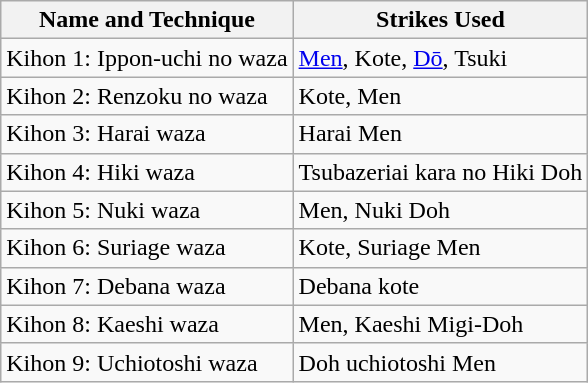<table class="wikitable">
<tr>
<th>Name and Technique</th>
<th>Strikes Used</th>
</tr>
<tr>
<td>Kihon 1: Ippon-uchi no waza</td>
<td><a href='#'>Men</a>, Kote, <a href='#'>Dō</a>, Tsuki</td>
</tr>
<tr>
<td>Kihon 2: Renzoku no waza</td>
<td>Kote, Men</td>
</tr>
<tr>
<td>Kihon 3: Harai waza</td>
<td>Harai Men</td>
</tr>
<tr>
<td>Kihon 4: Hiki waza</td>
<td>Tsubazeriai kara no Hiki Doh</td>
</tr>
<tr>
<td>Kihon 5: Nuki waza</td>
<td>Men, Nuki Doh</td>
</tr>
<tr>
<td>Kihon 6: Suriage waza</td>
<td>Kote, Suriage Men</td>
</tr>
<tr>
<td>Kihon 7: Debana waza</td>
<td>Debana kote</td>
</tr>
<tr>
<td>Kihon 8: Kaeshi waza</td>
<td>Men, Kaeshi Migi-Doh</td>
</tr>
<tr>
<td>Kihon 9: Uchiotoshi waza</td>
<td>Doh uchiotoshi Men</td>
</tr>
</table>
